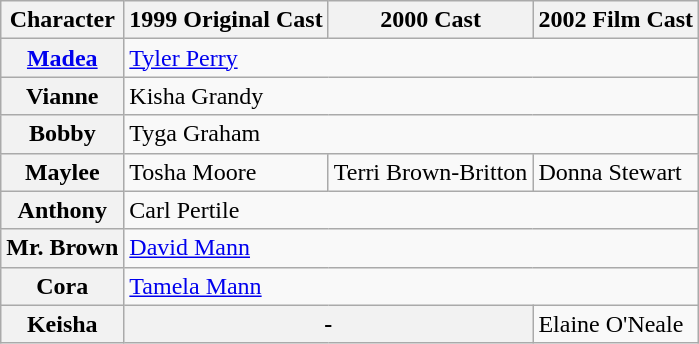<table class="wikitable">
<tr>
<th>Character</th>
<th>1999 Original Cast</th>
<th>2000 Cast</th>
<th>2002 Film Cast</th>
</tr>
<tr>
<th><a href='#'>Madea</a></th>
<td colspan="3"><a href='#'>Tyler Perry</a></td>
</tr>
<tr>
<th>Vianne</th>
<td colspan="3">Kisha Grandy</td>
</tr>
<tr>
<th>Bobby</th>
<td colspan="3">Tyga Graham</td>
</tr>
<tr>
<th>Maylee</th>
<td>Tosha Moore</td>
<td>Terri Brown-Britton</td>
<td>Donna Stewart</td>
</tr>
<tr>
<th>Anthony</th>
<td colspan="3">Carl Pertile</td>
</tr>
<tr>
<th>Mr. Brown</th>
<td colspan="3"><a href='#'>David Mann</a></td>
</tr>
<tr>
<th>Cora</th>
<td colspan="3"><a href='#'>Tamela Mann</a></td>
</tr>
<tr>
<th>Keisha</th>
<th colspan="2"><strong>-</strong></th>
<td>Elaine O'Neale</td>
</tr>
</table>
